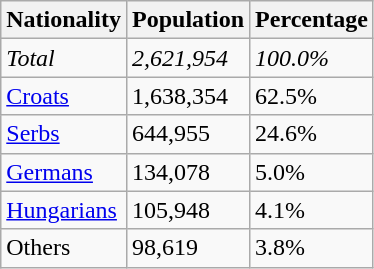<table class="wikitable sortable">
<tr>
<th>Nationality</th>
<th>Population</th>
<th>Percentage</th>
</tr>
<tr>
<td><em>Total</em></td>
<td><em>2,621,954</em></td>
<td><em>100.0%</em></td>
</tr>
<tr>
<td><a href='#'>Croats</a></td>
<td>1,638,354</td>
<td>62.5%</td>
</tr>
<tr>
<td><a href='#'>Serbs</a></td>
<td>644,955</td>
<td>24.6%</td>
</tr>
<tr>
<td><a href='#'>Germans</a></td>
<td>134,078</td>
<td>5.0%</td>
</tr>
<tr>
<td><a href='#'>Hungarians</a></td>
<td>105,948</td>
<td>4.1%</td>
</tr>
<tr>
<td>Others</td>
<td>98,619</td>
<td>3.8%</td>
</tr>
</table>
